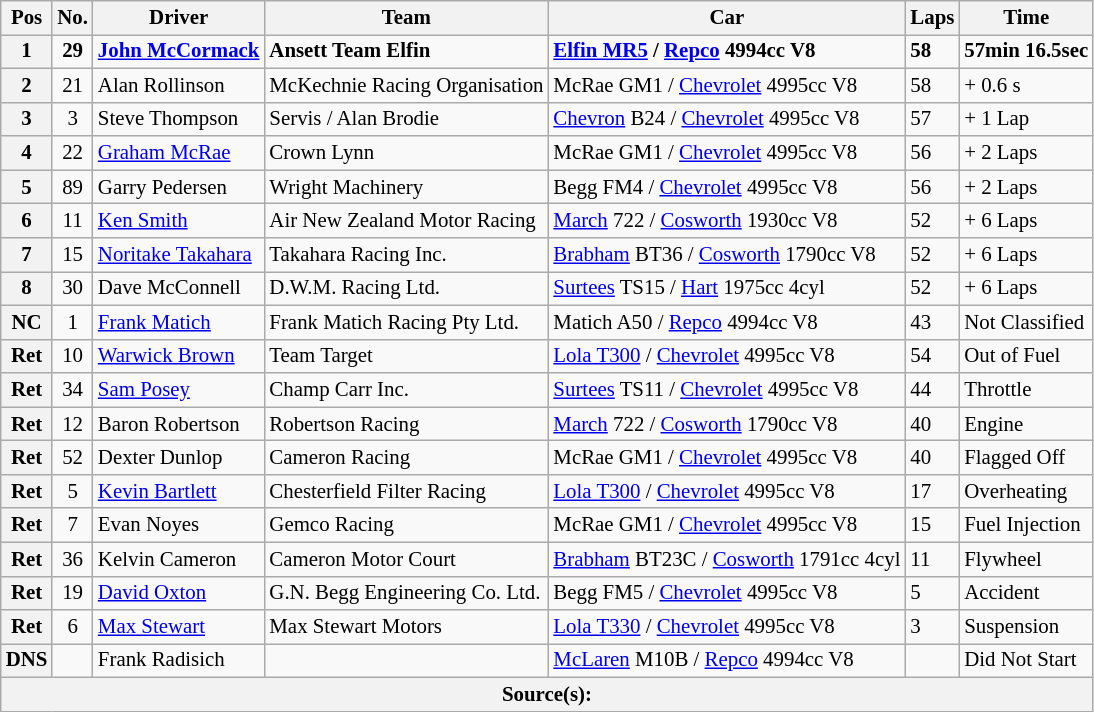<table class="wikitable" style="font-size: 87%;">
<tr>
<th>Pos</th>
<th>No.</th>
<th>Driver</th>
<th>Team</th>
<th>Car</th>
<th>Laps</th>
<th>Time</th>
</tr>
<tr>
<th>1</th>
<td align="center"><strong>29</strong></td>
<td><strong> <a href='#'>John McCormack</a></strong></td>
<td><strong>Ansett Team Elfin</strong></td>
<td><strong><a href='#'>Elfin MR5</a> / <a href='#'>Repco</a> 4994cc V8</strong></td>
<td><strong>58</strong></td>
<td><strong>57min 16.5sec</strong></td>
</tr>
<tr>
<th>2</th>
<td align="center">21</td>
<td> Alan Rollinson</td>
<td>McKechnie Racing Organisation</td>
<td>McRae GM1 / <a href='#'>Chevrolet</a> 4995cc V8</td>
<td>58</td>
<td>+ 0.6 s</td>
</tr>
<tr>
<th>3</th>
<td align="center">3</td>
<td> Steve Thompson</td>
<td>Servis / Alan Brodie</td>
<td><a href='#'>Chevron</a> B24 / <a href='#'>Chevrolet</a> 4995cc V8</td>
<td>57</td>
<td>+ 1 Lap</td>
</tr>
<tr>
<th>4</th>
<td align="center">22</td>
<td> <a href='#'>Graham McRae</a></td>
<td>Crown Lynn</td>
<td>McRae GM1 / <a href='#'>Chevrolet</a> 4995cc V8</td>
<td>56</td>
<td>+ 2 Laps</td>
</tr>
<tr>
<th>5</th>
<td align="center">89</td>
<td> Garry Pedersen</td>
<td>Wright Machinery</td>
<td>Begg FM4 / <a href='#'>Chevrolet</a> 4995cc V8</td>
<td>56</td>
<td>+ 2 Laps</td>
</tr>
<tr>
<th>6</th>
<td align="center">11</td>
<td> <a href='#'>Ken Smith</a></td>
<td>Air New Zealand Motor Racing</td>
<td><a href='#'>March</a> 722 / <a href='#'>Cosworth</a> 1930cc V8</td>
<td>52</td>
<td>+ 6 Laps</td>
</tr>
<tr>
<th>7</th>
<td align="center">15</td>
<td> <a href='#'>Noritake Takahara</a></td>
<td>Takahara Racing Inc.</td>
<td><a href='#'>Brabham</a> BT36 / <a href='#'>Cosworth</a> 1790cc V8</td>
<td>52</td>
<td>+ 6 Laps</td>
</tr>
<tr>
<th>8</th>
<td align="center">30</td>
<td> Dave McConnell</td>
<td>D.W.M. Racing Ltd.</td>
<td><a href='#'>Surtees</a> TS15 / <a href='#'>Hart</a> 1975cc 4cyl</td>
<td>52</td>
<td>+ 6 Laps</td>
</tr>
<tr>
<th>NC</th>
<td align="center">1</td>
<td> <a href='#'>Frank Matich</a></td>
<td>Frank Matich Racing Pty Ltd.</td>
<td>Matich A50 / <a href='#'>Repco</a> 4994cc V8</td>
<td>43</td>
<td>Not Classified</td>
</tr>
<tr>
<th>Ret</th>
<td align="center">10</td>
<td> <a href='#'>Warwick Brown</a></td>
<td>Team Target</td>
<td><a href='#'>Lola T300</a> / <a href='#'>Chevrolet</a> 4995cc V8</td>
<td>54</td>
<td>Out of Fuel</td>
</tr>
<tr>
<th>Ret</th>
<td align="center">34</td>
<td> <a href='#'>Sam Posey</a></td>
<td>Champ Carr Inc.</td>
<td><a href='#'>Surtees</a> TS11 / <a href='#'>Chevrolet</a> 4995cc V8</td>
<td>44</td>
<td>Throttle</td>
</tr>
<tr>
<th>Ret</th>
<td align="center">12</td>
<td> Baron Robertson</td>
<td>Robertson Racing</td>
<td><a href='#'>March</a> 722 / <a href='#'>Cosworth</a> 1790cc V8</td>
<td>40</td>
<td>Engine</td>
</tr>
<tr>
<th>Ret</th>
<td align="center">52</td>
<td> Dexter Dunlop</td>
<td>Cameron Racing</td>
<td>McRae GM1 / <a href='#'>Chevrolet</a> 4995cc V8</td>
<td>40</td>
<td>Flagged Off</td>
</tr>
<tr>
<th>Ret</th>
<td align="center">5</td>
<td> <a href='#'>Kevin Bartlett</a></td>
<td>Chesterfield Filter Racing</td>
<td><a href='#'>Lola T300</a> / <a href='#'>Chevrolet</a> 4995cc V8</td>
<td>17</td>
<td>Overheating</td>
</tr>
<tr>
<th>Ret</th>
<td align="center">7</td>
<td> Evan Noyes</td>
<td>Gemco Racing</td>
<td>McRae GM1 / <a href='#'>Chevrolet</a> 4995cc V8</td>
<td>15</td>
<td>Fuel Injection</td>
</tr>
<tr>
<th>Ret</th>
<td align="center">36</td>
<td> Kelvin Cameron</td>
<td>Cameron Motor Court</td>
<td><a href='#'>Brabham</a> BT23C / <a href='#'>Cosworth</a> 1791cc 4cyl</td>
<td>11</td>
<td>Flywheel</td>
</tr>
<tr>
<th>Ret</th>
<td align="center">19</td>
<td> <a href='#'>David Oxton</a></td>
<td>G.N. Begg Engineering Co. Ltd.</td>
<td>Begg FM5 / <a href='#'>Chevrolet</a> 4995cc V8</td>
<td>5</td>
<td>Accident</td>
</tr>
<tr>
<th>Ret</th>
<td align="center">6</td>
<td> <a href='#'>Max Stewart</a></td>
<td>Max Stewart Motors</td>
<td><a href='#'>Lola T330</a> / <a href='#'>Chevrolet</a> 4995cc V8</td>
<td>3</td>
<td>Suspension</td>
</tr>
<tr>
<th>DNS</th>
<td align="center"></td>
<td> Frank Radisich</td>
<td></td>
<td><a href='#'>McLaren</a> M10B / <a href='#'>Repco</a> 4994cc V8</td>
<td></td>
<td>Did Not Start</td>
</tr>
<tr>
<th colspan=7>Source(s):</th>
</tr>
</table>
